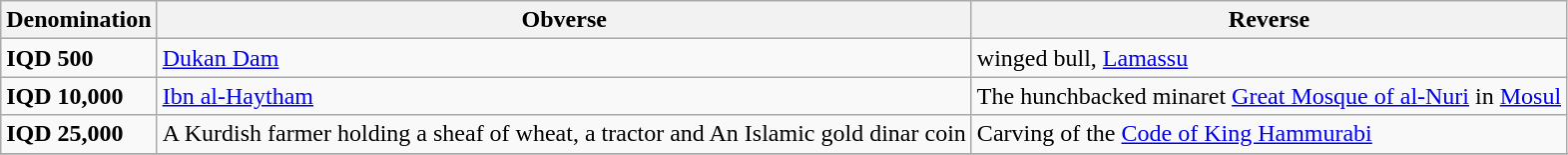<table class="wikitable">
<tr ">
<th>Denomination</th>
<th>Obverse</th>
<th>Reverse</th>
</tr>
<tr>
<td><strong>IQD 500</strong></td>
<td><a href='#'>Dukan Dam</a></td>
<td>winged bull, <a href='#'>Lamassu</a></td>
</tr>
<tr>
<td><strong>IQD 10,000</strong></td>
<td><a href='#'>Ibn al-Haytham</a></td>
<td>The hunchbacked minaret <a href='#'>Great Mosque of al-Nuri</a> in <a href='#'>Mosul</a></td>
</tr>
<tr>
<td><strong>IQD 25,000</strong></td>
<td>A Kurdish farmer holding a sheaf of wheat, a tractor and An Islamic gold dinar coin</td>
<td>Carving of the <a href='#'>Code of King Hammurabi</a></td>
</tr>
<tr>
</tr>
</table>
